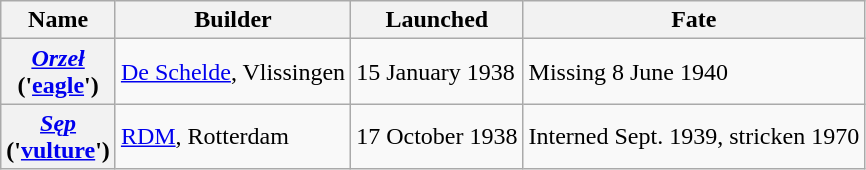<table class="wikitable plainrowheaders">
<tr>
<th scope="col">Name</th>
<th scope="col">Builder</th>
<th scope="col">Launched</th>
<th scope="col">Fate</th>
</tr>
<tr>
<th scope="row"><a href='#'><em>Orzeł</em></a><br>('<a href='#'>eagle</a>')</th>
<td><a href='#'>De Schelde</a>, Vlissingen</td>
<td>15 January 1938</td>
<td>Missing 8 June 1940</td>
</tr>
<tr>
<th scope="row"><a href='#'><em>Sęp</em></a><br>('<a href='#'>vulture</a>')</th>
<td><a href='#'>RDM</a>, Rotterdam</td>
<td>17 October 1938</td>
<td>Interned Sept. 1939, stricken 1970</td>
</tr>
</table>
